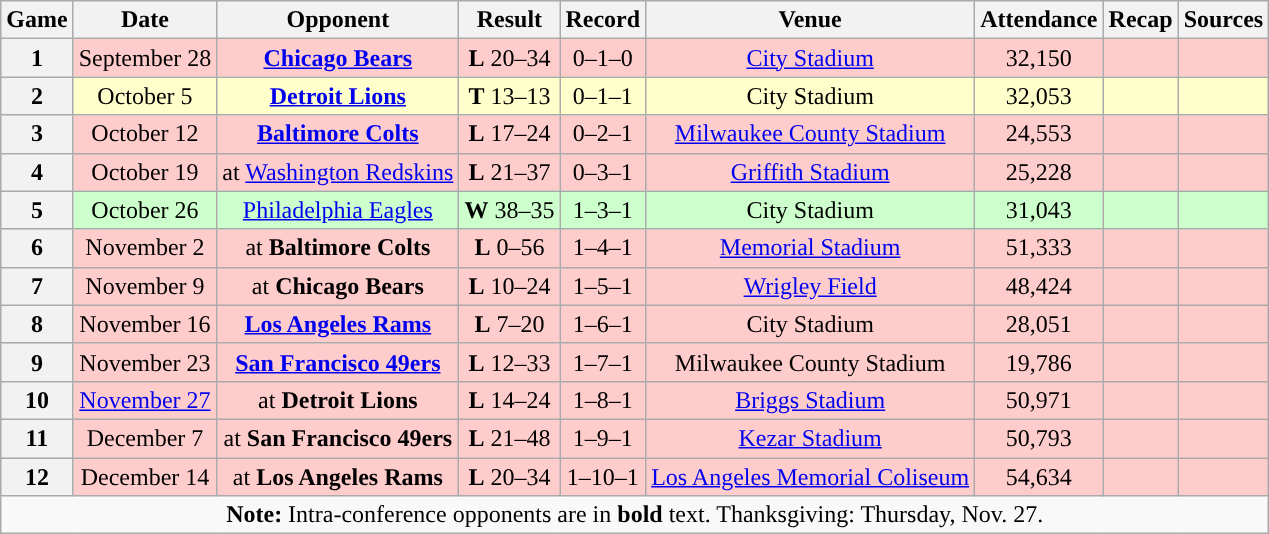<table class="wikitable" style="text-align:center">
<tr>
<th>Game</th>
<th>Date</th>
<th>Opponent</th>
<th>Result</th>
<th>Record</th>
<th>Venue</th>
<th>Attendance</th>
<th>Recap</th>
<th>Sources</th>
</tr>
<tr style="background:#fcc">
<th>1</th>
<td>September 28</td>
<td><strong><a href='#'>Chicago Bears</a></strong></td>
<td><strong>L</strong> 20–34</td>
<td>0–1–0</td>
<td><a href='#'>City Stadium</a></td>
<td>32,150</td>
<td></td>
<td></td>
</tr>
<tr style="background:#ffc">
<th>2</th>
<td>October 5</td>
<td><strong><a href='#'>Detroit Lions</a></strong></td>
<td><strong>T</strong> 13–13</td>
<td>0–1–1</td>
<td>City Stadium</td>
<td>32,053</td>
<td></td>
<td></td>
</tr>
<tr style="background:#fcc">
<th>3</th>
<td>October 12</td>
<td><strong><a href='#'>Baltimore Colts</a></strong></td>
<td><strong>L</strong> 17–24</td>
<td>0–2–1</td>
<td><a href='#'>Milwaukee County Stadium</a></td>
<td>24,553</td>
<td></td>
<td></td>
</tr>
<tr style="background:#fcc">
<th>4</th>
<td>October 19</td>
<td>at <a href='#'>Washington Redskins</a></td>
<td><strong>L</strong> 21–37</td>
<td>0–3–1</td>
<td><a href='#'>Griffith Stadium</a></td>
<td>25,228</td>
<td></td>
<td></td>
</tr>
<tr style="background:#cfc">
<th>5</th>
<td>October 26</td>
<td><a href='#'>Philadelphia Eagles</a></td>
<td><strong>W</strong> 38–35</td>
<td>1–3–1</td>
<td>City Stadium</td>
<td>31,043</td>
<td></td>
<td></td>
</tr>
<tr style="background:#fcc">
<th>6</th>
<td>November 2</td>
<td>at <strong>Baltimore Colts</strong></td>
<td><strong>L</strong> 0–56</td>
<td>1–4–1</td>
<td><a href='#'>Memorial Stadium</a></td>
<td>51,333</td>
<td></td>
<td></td>
</tr>
<tr style="background:#fcc">
<th>7</th>
<td>November 9</td>
<td>at <strong>Chicago Bears</strong></td>
<td><strong>L</strong> 10–24</td>
<td>1–5–1</td>
<td><a href='#'>Wrigley Field</a></td>
<td>48,424</td>
<td></td>
<td></td>
</tr>
<tr style="background:#fcc">
<th>8</th>
<td>November 16</td>
<td><strong><a href='#'>Los Angeles Rams</a></strong></td>
<td><strong>L</strong> 7–20</td>
<td>1–6–1</td>
<td>City Stadium</td>
<td>28,051</td>
<td></td>
<td></td>
</tr>
<tr style="background:#fcc">
<th>9</th>
<td>November 23</td>
<td><strong><a href='#'>San Francisco 49ers</a></strong></td>
<td><strong>L</strong> 12–33</td>
<td>1–7–1</td>
<td>Milwaukee County Stadium</td>
<td>19,786</td>
<td></td>
<td></td>
</tr>
<tr style="background:#fcc">
<th>10</th>
<td><a href='#'>November 27</a></td>
<td>at <strong>Detroit Lions</strong></td>
<td><strong>L</strong> 14–24</td>
<td>1–8–1</td>
<td><a href='#'>Briggs Stadium</a></td>
<td>50,971</td>
<td></td>
<td></td>
</tr>
<tr style="background:#fcc">
<th>11</th>
<td>December 7</td>
<td>at <strong>San Francisco 49ers</strong></td>
<td><strong>L</strong> 21–48</td>
<td>1–9–1</td>
<td><a href='#'>Kezar Stadium</a></td>
<td>50,793</td>
<td></td>
<td></td>
</tr>
<tr style="background:#fcc">
<th>12</th>
<td>December 14</td>
<td>at <strong>Los Angeles Rams</strong></td>
<td><strong>L</strong> 20–34</td>
<td>1–10–1</td>
<td><a href='#'>Los Angeles Memorial Coliseum</a></td>
<td>54,634</td>
<td></td>
<td></td>
</tr>
<tr>
<td colspan="10"><strong>Note:</strong> Intra-conference opponents are in <strong>bold</strong> text. Thanksgiving: Thursday, Nov. 27.</td>
</tr>
</table>
